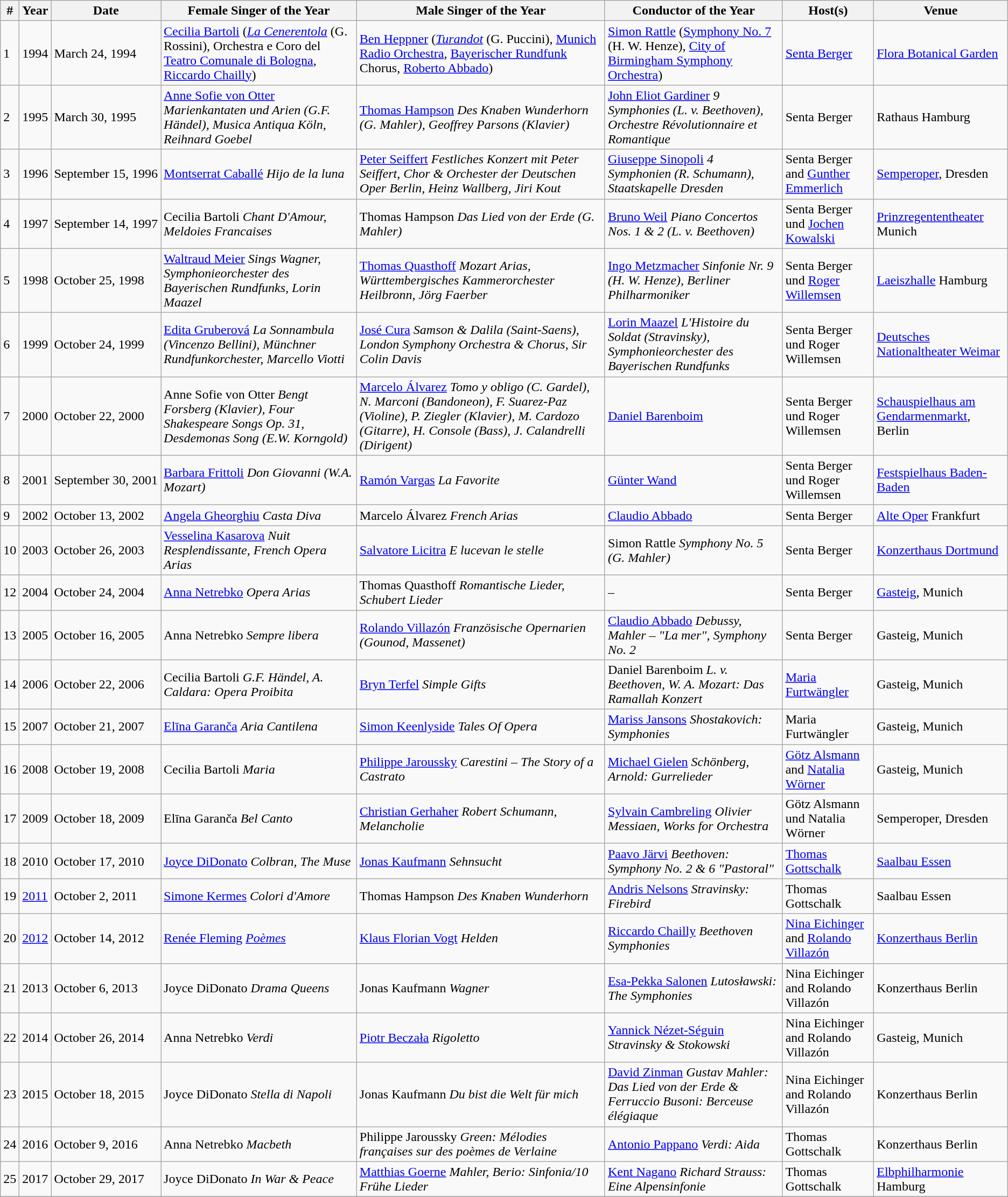<table class="wikitable">
<tr>
<th>#</th>
<th>Year</th>
<th>Date</th>
<th>Female Singer of the Year</th>
<th>Male Singer of the Year</th>
<th>Conductor of the Year</th>
<th>Host(s)</th>
<th>Venue</th>
</tr>
<tr>
<td>1</td>
<td>1994</td>
<td>March 24, 1994</td>
<td><a href='#'>Cecilia Bartoli</a> (<em><a href='#'>La Cenerentola</a></em> (G. Rossini), Orchestra e Coro del <a href='#'>Teatro Comunale di Bologna</a>, <a href='#'>Riccardo Chailly</a>)</td>
<td><a href='#'>Ben Heppner</a> (<em><a href='#'>Turandot</a></em> (G. Puccini), <a href='#'>Munich Radio Orchestra</a>, <a href='#'>Bayerischer Rundfunk</a> Chorus, <a href='#'>Roberto Abbado</a>)</td>
<td><a href='#'>Simon Rattle</a> (<a href='#'>Symphony No. 7</a> (H. W. Henze), <a href='#'>City of Birmingham Symphony Orchestra</a>)</td>
<td><a href='#'>Senta Berger</a></td>
<td><a href='#'>Flora Botanical Garden</a></td>
</tr>
<tr>
<td>2</td>
<td>1995</td>
<td>March 30, 1995</td>
<td><a href='#'>Anne Sofie von Otter</a> <em>Marienkantaten und Arien (G.F. Händel), Musica Antiqua Köln, Reihnard Goebel</em></td>
<td><a href='#'>Thomas Hampson</a> <em>Des Knaben Wunderhorn (G. Mahler), Geoffrey Parsons (Klavier)</em></td>
<td><a href='#'>John Eliot Gardiner</a> <em>9 Symphonies (L. v. Beethoven), Orchestre Révolutionnaire et Romantique</em></td>
<td>Senta Berger</td>
<td>Rathaus Hamburg</td>
</tr>
<tr>
<td>3</td>
<td>1996</td>
<td>September 15, 1996</td>
<td><a href='#'>Montserrat Caballé</a> <em>Hijo de la luna</em></td>
<td><a href='#'>Peter Seiffert</a> <em>Festliches Konzert mit Peter Seiffert, Chor & Orchester der Deutschen Oper Berlin, Heinz Wallberg, Jiri Kout</em></td>
<td><a href='#'>Giuseppe Sinopoli</a> <em>4 Symphonien (R. Schumann), Staatskapelle Dresden</em></td>
<td>Senta Berger and <a href='#'>Gunther Emmerlich</a></td>
<td><a href='#'>Semperoper</a>, Dresden</td>
</tr>
<tr>
<td>4</td>
<td>1997</td>
<td>September 14, 1997</td>
<td>Cecilia Bartoli <em>Chant D'Amour, Meldoies Francaises</em></td>
<td>Thomas Hampson <em>Das Lied von der Erde (G. Mahler)</em></td>
<td><a href='#'>Bruno Weil</a> <em>Piano Concertos Nos. 1 & 2 (L. v. Beethoven)</em></td>
<td>Senta Berger und <a href='#'>Jochen Kowalski</a></td>
<td><a href='#'>Prinzregententheater</a> Munich</td>
</tr>
<tr>
<td>5</td>
<td>1998</td>
<td>October 25, 1998</td>
<td><a href='#'>Waltraud Meier</a> <em>Sings Wagner, Symphonieorchester des Bayerischen Rundfunks, Lorin Maazel</em></td>
<td><a href='#'>Thomas Quasthoff</a> <em>Mozart Arias, Württembergisches Kammerorchester Heilbronn, Jörg Faerber</em></td>
<td><a href='#'>Ingo Metzmacher</a> <em>Sinfonie Nr. 9 (H. W. Henze), Berliner Philharmoniker</em></td>
<td>Senta Berger und <a href='#'>Roger Willemsen</a></td>
<td><a href='#'>Laeiszhalle</a> Hamburg</td>
</tr>
<tr>
<td>6</td>
<td>1999</td>
<td>October 24, 1999</td>
<td><a href='#'>Edita Gruberová</a> <em>La Sonnambula (Vincenzo Bellini), Münchner Rundfunkorchester, Marcello Viotti</em></td>
<td><a href='#'>José Cura</a> <em>Samson & Dalila (Saint-Saens), London Symphony Orchestra & Chorus, Sir Colin Davis</em></td>
<td><a href='#'>Lorin Maazel</a> <em>L'Histoire du Soldat (Stravinsky), Symphonieorchester des Bayerischen Rundfunks</em></td>
<td>Senta Berger und Roger Willemsen</td>
<td><a href='#'>Deutsches Nationaltheater Weimar</a></td>
</tr>
<tr>
<td>7</td>
<td>2000</td>
<td>October 22, 2000</td>
<td>Anne Sofie von Otter <em>Bengt Forsberg (Klavier), Four Shakespeare Songs Op. 31, Desdemonas Song (E.W. Korngold)</em></td>
<td><a href='#'>Marcelo Álvarez</a> <em>Tomo y obligo (C. Gardel), N. Marconi (Bandoneon), F. Suarez-Paz (Violine), P. Ziegler (Klavier), M. Cardozo (Gitarre), H. Console (Bass), J. Calandrelli (Dirigent)</em></td>
<td><a href='#'>Daniel Barenboim</a></td>
<td>Senta Berger und Roger Willemsen</td>
<td><a href='#'>Schauspielhaus am Gendarmenmarkt</a>, Berlin</td>
</tr>
<tr>
<td>8</td>
<td>2001</td>
<td>September 30, 2001</td>
<td><a href='#'>Barbara Frittoli</a> <em>Don Giovanni (W.A. Mozart)</em></td>
<td><a href='#'>Ramón Vargas</a> <em>La Favorite</em></td>
<td><a href='#'>Günter Wand</a></td>
<td>Senta Berger und Roger Willemsen</td>
<td><a href='#'>Festspielhaus Baden-Baden</a></td>
</tr>
<tr>
<td>9</td>
<td>2002</td>
<td>October 13, 2002</td>
<td><a href='#'>Angela Gheorghiu</a> <em>Casta Diva</em></td>
<td>Marcelo Álvarez <em>French Arias</em></td>
<td><a href='#'>Claudio Abbado</a></td>
<td>Senta Berger</td>
<td><a href='#'>Alte Oper</a> Frankfurt</td>
</tr>
<tr>
<td>10</td>
<td>2003</td>
<td>October 26, 2003</td>
<td><a href='#'>Vesselina Kasarova</a> <em>Nuit Resplendissante, French Opera Arias</em></td>
<td><a href='#'>Salvatore Licitra</a> <em>E lucevan le stelle</em></td>
<td>Simon Rattle <em>Symphony No. 5 (G. Mahler)</em></td>
<td>Senta Berger</td>
<td><a href='#'>Konzerthaus Dortmund</a></td>
</tr>
<tr>
<td>12</td>
<td>2004</td>
<td>October 24, 2004</td>
<td><a href='#'>Anna Netrebko</a> <em>Opera Arias</em></td>
<td>Thomas Quasthoff <em>Romantische Lieder, Schubert Lieder</em></td>
<td>–</td>
<td>Senta Berger</td>
<td><a href='#'>Gasteig</a>, Munich</td>
</tr>
<tr>
<td>13</td>
<td>2005</td>
<td>October 16, 2005</td>
<td>Anna Netrebko <em>Sempre libera</em></td>
<td><a href='#'>Rolando Villazón</a> <em>Französische Opernarien (Gounod, Massenet)</em></td>
<td><a href='#'>Claudio Abbado</a> <em>Debussy, Mahler – "La mer", Symphony No. 2</em></td>
<td>Senta Berger</td>
<td>Gasteig, Munich</td>
</tr>
<tr>
<td>14</td>
<td>2006</td>
<td>October 22, 2006</td>
<td>Cecilia Bartoli <em>G.F. Händel, A. Caldara: Opera Proibita</em></td>
<td><a href='#'>Bryn Terfel</a> <em>Simple Gifts</em></td>
<td>Daniel Barenboim <em>L. v. Beethoven, W. A. Mozart: Das Ramallah Konzert</em></td>
<td><a href='#'>Maria Furtwängler</a></td>
<td>Gasteig, Munich</td>
</tr>
<tr>
<td>15</td>
<td>2007</td>
<td>October 21, 2007</td>
<td><a href='#'>Elīna Garanča</a> <em>Aria Cantilena</em></td>
<td><a href='#'>Simon Keenlyside</a> <em>Tales Of Opera</em></td>
<td><a href='#'>Mariss Jansons</a> <em>Shostakovich: Symphonies</em></td>
<td>Maria Furtwängler</td>
<td>Gasteig, Munich</td>
</tr>
<tr>
<td>16</td>
<td>2008</td>
<td>October 19, 2008</td>
<td>Cecilia Bartoli <em>Maria</em></td>
<td><a href='#'>Philippe Jaroussky</a> <em>Carestini – The Story of a Castrato</em></td>
<td><a href='#'>Michael Gielen</a> <em>Schönberg, Arnold: Gurrelieder</em></td>
<td><a href='#'>Götz Alsmann</a> and <a href='#'>Natalia Wörner</a></td>
<td>Gasteig, Munich</td>
</tr>
<tr>
<td>17</td>
<td>2009</td>
<td>October 18, 2009</td>
<td>Elīna Garanča <em>Bel Canto</em></td>
<td><a href='#'>Christian Gerhaher</a> <em>Robert Schumann, Melancholie</em></td>
<td><a href='#'>Sylvain Cambreling</a> <em>Olivier Messiaen, Works for Orchestra</em></td>
<td>Götz Alsmann und Natalia Wörner</td>
<td>Semperoper, Dresden</td>
</tr>
<tr>
<td>18</td>
<td>2010</td>
<td>October 17, 2010</td>
<td><a href='#'>Joyce DiDonato</a> <em>Colbran, The Muse</em></td>
<td><a href='#'>Jonas Kaufmann</a> <em>Sehnsucht</em></td>
<td><a href='#'>Paavo Järvi</a> <em>Beethoven: Symphony No. 2 & 6 "Pastoral"</em></td>
<td><a href='#'>Thomas Gottschalk</a></td>
<td><a href='#'>Saalbau Essen</a></td>
</tr>
<tr>
<td>19</td>
<td><a href='#'>2011</a></td>
<td>October 2, 2011</td>
<td><a href='#'>Simone Kermes</a> <em>Colori d'Amore</em></td>
<td>Thomas Hampson <em>Des Knaben Wunderhorn</em></td>
<td><a href='#'>Andris Nelsons</a> <em>Stravinsky: Firebird</em></td>
<td>Thomas Gottschalk</td>
<td>Saalbau Essen</td>
</tr>
<tr>
<td>20</td>
<td><a href='#'>2012</a></td>
<td>October 14, 2012</td>
<td><a href='#'>Renée Fleming</a> <em><a href='#'>Poèmes</a></em></td>
<td><a href='#'>Klaus Florian Vogt</a> <em>Helden</em></td>
<td><a href='#'>Riccardo Chailly</a> <em>Beethoven Symphonies</em></td>
<td><a href='#'>Nina Eichinger</a> and <a href='#'>Rolando Villazón</a></td>
<td><a href='#'>Konzerthaus Berlin</a></td>
</tr>
<tr>
<td>21</td>
<td>2013</td>
<td>October 6, 2013</td>
<td>Joyce DiDonato <em>Drama Queens</em></td>
<td>Jonas Kaufmann <em>Wagner</em></td>
<td><a href='#'>Esa-Pekka Salonen</a> <em>Lutosławski: The Symphonies</em></td>
<td>Nina Eichinger and Rolando Villazón</td>
<td>Konzerthaus Berlin</td>
</tr>
<tr>
<td>22</td>
<td>2014</td>
<td>October 26, 2014</td>
<td>Anna Netrebko <em>Verdi</em></td>
<td><a href='#'>Piotr Beczała</a> <em>Rigoletto</em></td>
<td><a href='#'>Yannick Nézet-Séguin</a> <em>Stravinsky & Stokowski</em></td>
<td>Nina Eichinger and Rolando Villazón</td>
<td>Gasteig, Munich</td>
</tr>
<tr>
<td>23</td>
<td>2015</td>
<td>October 18, 2015</td>
<td>Joyce DiDonato <em>Stella di Napoli</em></td>
<td>Jonas Kaufmann <em>Du bist die Welt für mich</em></td>
<td><a href='#'>David Zinman</a> <em>Gustav Mahler: Das Lied von der Erde & Ferruccio Busoni: Berceuse élégiaque</em></td>
<td>Nina Eichinger and Rolando Villazón</td>
<td>Konzerthaus Berlin</td>
</tr>
<tr>
<td>24</td>
<td>2016</td>
<td>October 9, 2016</td>
<td>Anna Netrebko <em>Macbeth</em></td>
<td>Philippe Jaroussky <em>Green: Mélodies françaises sur des poèmes de Verlaine</em></td>
<td><a href='#'>Antonio Pappano</a> <em>Verdi: Aida</em></td>
<td>Thomas Gottschalk</td>
<td>Konzerthaus Berlin</td>
</tr>
<tr>
<td>25</td>
<td>2017</td>
<td>October 29, 2017</td>
<td>Joyce DiDonato <em>In War & Peace</em></td>
<td><a href='#'>Matthias Goerne</a> <em> Mahler, Berio: Sinfonia/10 Frühe Lieder</em></td>
<td><a href='#'>Kent Nagano</a> <em>Richard Strauss: Eine Alpensinfonie</em></td>
<td>Thomas Gottschalk</td>
<td><a href='#'>Elbphilharmonie</a> Hamburg</td>
</tr>
<tr>
</tr>
</table>
